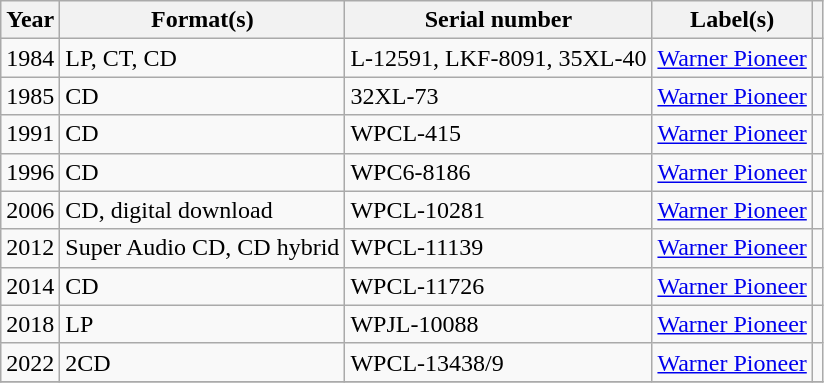<table class="wikitable sortable plainrowheaders">
<tr>
<th scope="col">Year</th>
<th scope="col">Format(s)</th>
<th scope="col">Serial number</th>
<th scope="col">Label(s)</th>
<th scope="col"></th>
</tr>
<tr>
<td>1984</td>
<td>LP, CT, CD</td>
<td>L-12591, LKF-8091, 35XL-40</td>
<td><a href='#'>Warner Pioneer</a></td>
<td></td>
</tr>
<tr>
<td>1985</td>
<td>CD</td>
<td>32XL-73</td>
<td><a href='#'>Warner Pioneer</a></td>
<td></td>
</tr>
<tr>
<td>1991</td>
<td>CD</td>
<td>WPCL-415</td>
<td><a href='#'>Warner Pioneer</a></td>
<td></td>
</tr>
<tr>
<td>1996</td>
<td>CD</td>
<td>WPC6-8186</td>
<td><a href='#'>Warner Pioneer</a></td>
<td></td>
</tr>
<tr>
<td>2006</td>
<td>CD, digital download</td>
<td>WPCL-10281</td>
<td><a href='#'>Warner Pioneer</a></td>
<td></td>
</tr>
<tr>
<td>2012</td>
<td>Super Audio CD, CD hybrid</td>
<td>WPCL-11139</td>
<td><a href='#'>Warner Pioneer</a></td>
<td></td>
</tr>
<tr>
<td>2014</td>
<td>CD</td>
<td>WPCL-11726</td>
<td><a href='#'>Warner Pioneer</a></td>
<td></td>
</tr>
<tr>
<td>2018</td>
<td>LP</td>
<td>WPJL-10088</td>
<td><a href='#'>Warner Pioneer</a></td>
<td></td>
</tr>
<tr>
<td>2022</td>
<td>2CD</td>
<td>WPCL-13438/9</td>
<td><a href='#'>Warner Pioneer</a></td>
<td></td>
</tr>
<tr>
</tr>
</table>
